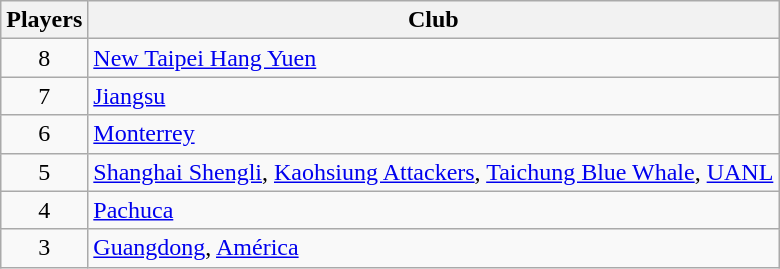<table class="wikitable">
<tr>
<th>Players</th>
<th>Club</th>
</tr>
<tr>
<td align="center">8</td>
<td> <a href='#'>New Taipei Hang Yuen</a></td>
</tr>
<tr>
<td align="center">7</td>
<td> <a href='#'>Jiangsu</a></td>
</tr>
<tr>
<td align="center">6</td>
<td> <a href='#'> Monterrey</a></td>
</tr>
<tr>
<td align="center">5</td>
<td> <a href='#'>Shanghai Shengli</a>,  <a href='#'>Kaohsiung Attackers</a>,  <a href='#'>Taichung Blue Whale</a>,  <a href='#'>UANL</a></td>
</tr>
<tr>
<td align="center">4</td>
<td> <a href='#'>Pachuca</a></td>
</tr>
<tr>
<td align="center">3</td>
<td> <a href='#'>Guangdong</a>,  <a href='#'>América</a></td>
</tr>
</table>
